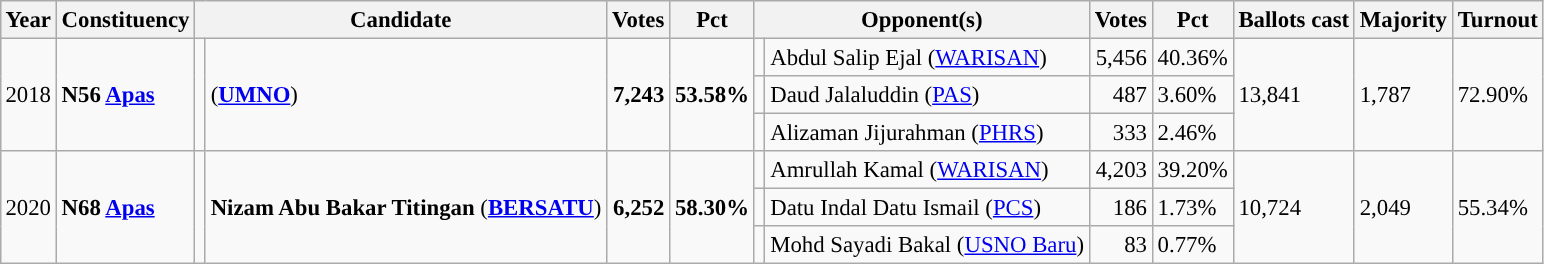<table class="wikitable" style="margin:0.5em ; font-size:95%">
<tr>
<th>Year</th>
<th>Constituency</th>
<th colspan=2>Candidate</th>
<th>Votes</th>
<th>Pct</th>
<th colspan=2>Opponent(s)</th>
<th>Votes</th>
<th>Pct</th>
<th>Ballots cast</th>
<th>Majority</th>
<th>Turnout</th>
</tr>
<tr>
<td rowspan=3>2018</td>
<td rowspan=3><strong>N56 <a href='#'>Apas</a></strong></td>
<td rowspan=3 ></td>
<td rowspan=3> (<a href='#'><strong>UMNO</strong></a>)</td>
<td rowspan=3 align="right"><strong>7,243</strong></td>
<td rowspan=3><strong>53.58%</strong></td>
<td></td>
<td>Abdul Salip Ejal (<a href='#'>WARISAN</a>)</td>
<td align="right">5,456</td>
<td>40.36%</td>
<td rowspan=3>13,841</td>
<td rowspan=3>1,787</td>
<td rowspan=3>72.90%</td>
</tr>
<tr>
<td></td>
<td>Daud Jalaluddin (<a href='#'>PAS</a>)</td>
<td align="right">487</td>
<td>3.60%</td>
</tr>
<tr>
<td></td>
<td>Alizaman Jijurahman (<a href='#'>PHRS</a>)</td>
<td align="right">333</td>
<td>2.46%</td>
</tr>
<tr>
<td rowspan=3>2020</td>
<td rowspan=3><strong>N68 <a href='#'>Apas</a></strong></td>
<td rowspan=3 ></td>
<td rowspan=3><strong>Nizam Abu Bakar Titingan</strong> (<a href='#'><strong>BERSATU</strong></a>)</td>
<td rowspan=3 align="right"><strong>6,252</strong></td>
<td rowspan=3><strong>58.30%</strong></td>
<td></td>
<td>Amrullah Kamal (<a href='#'>WARISAN</a>)</td>
<td align="right">4,203</td>
<td>39.20%</td>
<td rowspan=3>10,724</td>
<td rowspan=3>2,049</td>
<td rowspan=3>55.34%</td>
</tr>
<tr>
<td></td>
<td>Datu Indal Datu Ismail (<a href='#'>PCS</a>)</td>
<td align="right">186</td>
<td>1.73%</td>
</tr>
<tr>
<td bgcolor=></td>
<td>Mohd Sayadi Bakal (<a href='#'>USNO Baru</a>)</td>
<td align="right">83</td>
<td>0.77%</td>
</tr>
</table>
